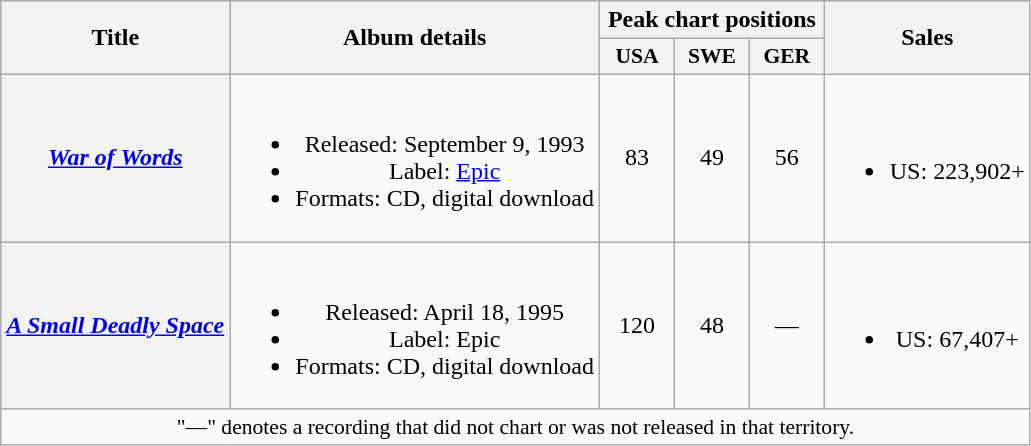<table class="wikitable plainrowheaders" style="text-align:center;">
<tr>
<th scope="col" rowspan="2">Title</th>
<th scope="col" rowspan="2">Album details</th>
<th scope="col" colspan="3">Peak chart positions</th>
<th scope="col" rowspan="2">Sales</th>
</tr>
<tr>
<th scope="col" style="width:3em;font-size:90%;">USA<br></th>
<th scope="col" style="width:3em;font-size:90%;">SWE<br></th>
<th scope="col" style="width:3em;font-size:90%;">GER<br></th>
</tr>
<tr>
<th scope="row"><em><a href='#'>War of Words</a></em></th>
<td><br><ul><li>Released: September 9, 1993</li><li>Label: <a href='#'>Epic</a></li><li>Formats: CD, digital download</li></ul></td>
<td>83</td>
<td>49</td>
<td>56</td>
<td><br><ul><li>US: 223,902+</li></ul></td>
</tr>
<tr>
<th scope="row"><em><a href='#'>A Small Deadly Space</a></em></th>
<td><br><ul><li>Released: April 18, 1995</li><li>Label: Epic</li><li>Formats: CD, digital download</li></ul></td>
<td>120</td>
<td>48</td>
<td>—</td>
<td><br><ul><li>US: 67,407+</li></ul></td>
</tr>
<tr>
<td colspan="15" style="font-size:90%">"—" denotes a recording that did not chart or was not released in that territory.</td>
</tr>
</table>
